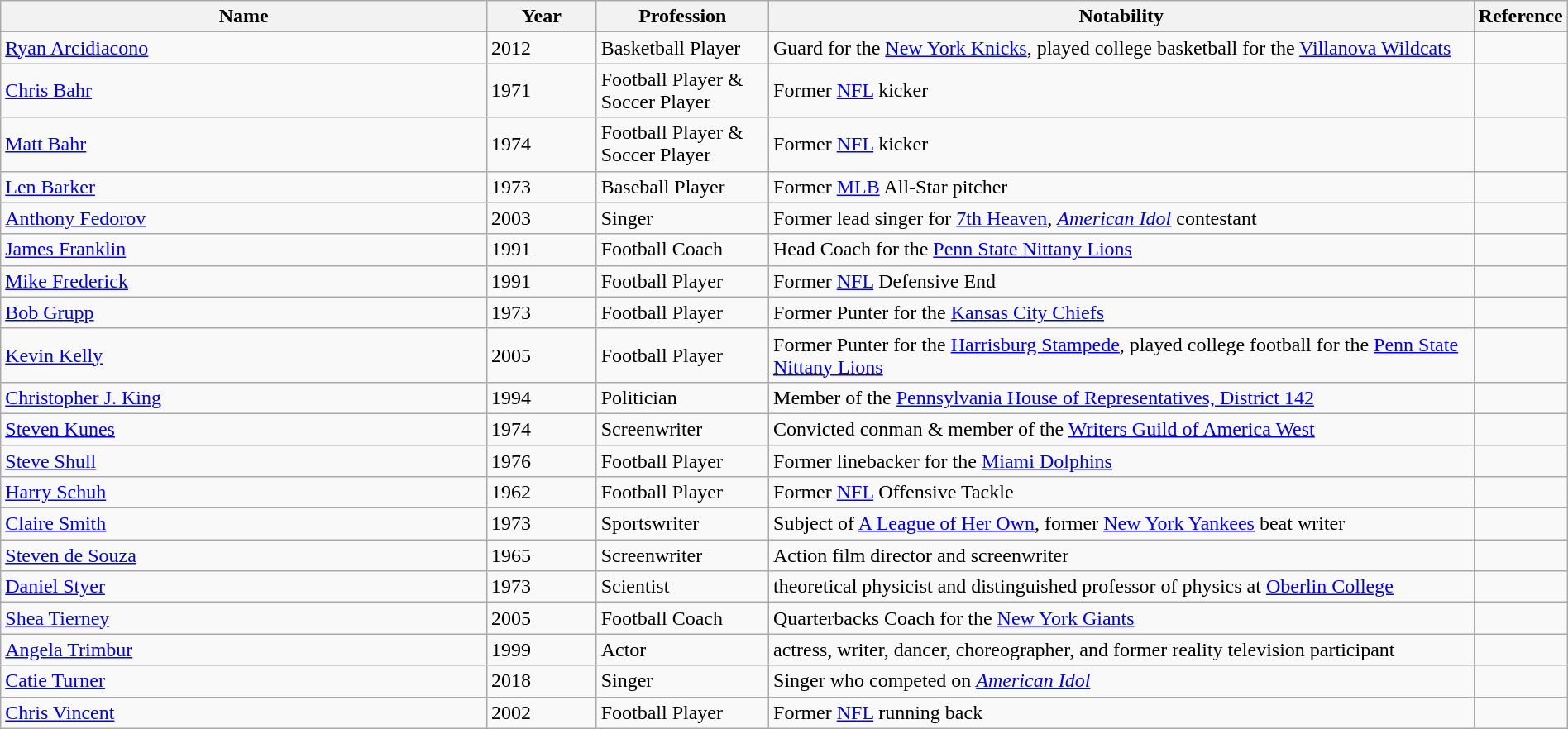<table class="wikitable sortable" style="width:100%">
<tr>
<th style="width:*;">Name</th>
<th style="width:7%;">Year</th>
<th style="width:11%;">Profession</th>
<th style="width:45%;">Notability</th>
<th style="width:5%;" class="unsortable">Reference</th>
</tr>
<tr>
<td><a href='#'>Ryan Arcidiacono</a></td>
<td>2012</td>
<td>Basketball Player</td>
<td>Guard for the <a href='#'>New York Knicks</a>, played college basketball for the <a href='#'>Villanova Wildcats</a></td>
<td style="text-align:center;"></td>
</tr>
<tr>
<td><a href='#'>Chris Bahr</a></td>
<td>1971</td>
<td>Football Player & Soccer Player</td>
<td>Former <a href='#'>NFL</a> kicker</td>
<td style="text-align:center;"></td>
</tr>
<tr>
<td><a href='#'>Matt Bahr</a></td>
<td>1974</td>
<td>Football Player & Soccer Player</td>
<td>Former <a href='#'>NFL</a> kicker</td>
<td style="text-align:center;"></td>
</tr>
<tr>
<td><a href='#'>Len Barker</a></td>
<td>1973</td>
<td>Baseball Player</td>
<td>Former <a href='#'>MLB</a> All-Star pitcher</td>
<td style="text-align:center;"></td>
</tr>
<tr>
<td><a href='#'>Anthony Fedorov</a></td>
<td>2003</td>
<td>Singer</td>
<td>Former lead singer for <a href='#'>7th Heaven</a>, <em><a href='#'>American Idol</a></em> contestant</td>
<td style="text-align:center;"></td>
</tr>
<tr>
<td><a href='#'>James Franklin</a></td>
<td>1991</td>
<td>Football Coach</td>
<td>Head Coach for the <a href='#'>Penn State Nittany Lions</a></td>
<td style="text-align:center;"></td>
</tr>
<tr>
<td><a href='#'>Mike Frederick</a></td>
<td>1991</td>
<td>Football Player</td>
<td>Former <a href='#'>NFL</a> Defensive End</td>
<td style="text-align:center;"></td>
</tr>
<tr>
<td><a href='#'>Bob Grupp</a></td>
<td>1973</td>
<td>Football Player</td>
<td>Former Punter for the <a href='#'>Kansas City Chiefs</a></td>
<td style="text-align:center;"></td>
</tr>
<tr>
<td><a href='#'>Kevin Kelly</a></td>
<td>2005</td>
<td>Football Player</td>
<td>Former Punter for the <a href='#'>Harrisburg Stampede</a>, played college football for the <a href='#'>Penn State Nittany Lions</a></td>
<td style="text-align:center;"></td>
</tr>
<tr>
<td><a href='#'>Christopher J. King</a></td>
<td>1994</td>
<td>Politician</td>
<td>Member of the <a href='#'>Pennsylvania House of Representatives, District 142</a></td>
<td style="text-align:center;"></td>
</tr>
<tr>
<td><a href='#'>Steven Kunes</a></td>
<td>1974</td>
<td>Screenwriter</td>
<td>Convicted conman & member of the <a href='#'>Writers Guild of America West</a></td>
<td style="text-align:center;"></td>
</tr>
<tr>
<td><a href='#'>Steve Shull</a></td>
<td>1976</td>
<td>Football Player</td>
<td>Former linebacker for the <a href='#'>Miami Dolphins</a></td>
<td style="text-align:center;"></td>
</tr>
<tr>
<td><a href='#'>Harry Schuh</a></td>
<td>1962</td>
<td>Football Player</td>
<td>Former <a href='#'>NFL</a> Offensive Tackle</td>
<td style="text-align:center;"></td>
</tr>
<tr>
<td><a href='#'>Claire Smith</a></td>
<td>1973</td>
<td>Sportswriter</td>
<td>Subject of <a href='#'>A League of Her Own</a>, former <a href='#'>New York Yankees</a> beat writer</td>
<td style="text-align:center;"></td>
</tr>
<tr>
<td><a href='#'>Steven de Souza</a></td>
<td>1965</td>
<td>Screenwriter</td>
<td>Action film director and screenwriter</td>
<td></td>
</tr>
<tr>
<td><a href='#'>Daniel Styer</a></td>
<td>1973</td>
<td>Scientist</td>
<td>theoretical physicist and distinguished professor of physics at <a href='#'>Oberlin College</a></td>
<td style="text-align:center;"></td>
</tr>
<tr>
<td><a href='#'>Shea Tierney</a></td>
<td>2005</td>
<td>Football Coach</td>
<td>Quarterbacks Coach for the <a href='#'>New York Giants</a></td>
<td style="text-align:center;"></td>
</tr>
<tr>
<td><a href='#'>Angela Trimbur</a></td>
<td>1999</td>
<td>Actor</td>
<td>actress, writer, dancer, choreographer, and former reality television participant</td>
<td style="text-align:center;"></td>
</tr>
<tr>
<td><a href='#'>Catie Turner</a></td>
<td>2018</td>
<td>Singer</td>
<td>Singer who competed on <em><a href='#'>American Idol</a></em></td>
<td style="text-align:center;"></td>
</tr>
<tr>
<td><a href='#'>Chris Vincent</a></td>
<td>2002</td>
<td>Football Player</td>
<td>Former <a href='#'>NFL</a> running back</td>
<td style="text-align:center;"></td>
</tr>
</table>
